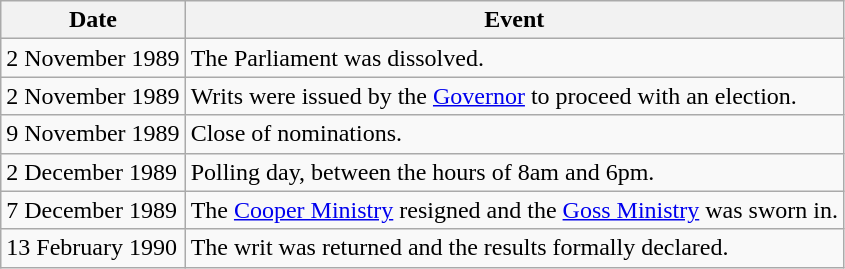<table class="wikitable">
<tr>
<th>Date</th>
<th>Event</th>
</tr>
<tr>
<td>2 November 1989</td>
<td>The Parliament was dissolved.</td>
</tr>
<tr>
<td>2 November 1989</td>
<td>Writs were issued by the <a href='#'>Governor</a> to proceed with an election.</td>
</tr>
<tr>
<td>9 November 1989</td>
<td>Close of nominations.</td>
</tr>
<tr>
<td>2 December 1989</td>
<td>Polling day, between the hours of 8am and 6pm.</td>
</tr>
<tr>
<td>7 December 1989</td>
<td>The <a href='#'>Cooper Ministry</a> resigned and the <a href='#'>Goss Ministry</a> was sworn in.</td>
</tr>
<tr>
<td>13 February 1990</td>
<td>The writ was returned and the results formally declared.</td>
</tr>
</table>
